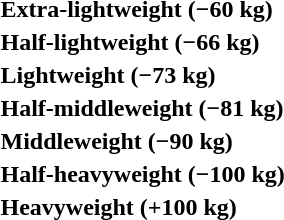<table>
<tr>
<th rowspan=2 style="text-align:left;">Extra-lightweight (−60 kg)</th>
<td rowspan=2></td>
<td rowspan=2></td>
<td></td>
</tr>
<tr>
<td></td>
</tr>
<tr>
<th rowspan=2 style="text-align:left;">Half-lightweight (−66 kg)</th>
<td rowspan=2></td>
<td rowspan=2></td>
<td></td>
</tr>
<tr>
<td></td>
</tr>
<tr>
<th rowspan=2 style="text-align:left;">Lightweight (−73 kg)</th>
<td rowspan=2></td>
<td rowspan=2></td>
<td></td>
</tr>
<tr>
<td></td>
</tr>
<tr>
<th rowspan=2 style="text-align:left;">Half-middleweight (−81 kg)</th>
<td rowspan=2></td>
<td rowspan=2></td>
<td></td>
</tr>
<tr>
<td></td>
</tr>
<tr>
<th rowspan=2 style="text-align:left;">Middleweight (−90 kg)</th>
<td rowspan=2></td>
<td rowspan=2></td>
<td></td>
</tr>
<tr>
<td></td>
</tr>
<tr>
<th rowspan=2 style="text-align:left;">Half-heavyweight (−100 kg)</th>
<td rowspan=2></td>
<td rowspan=2></td>
<td></td>
</tr>
<tr>
<td></td>
</tr>
<tr>
<th rowspan=2 style="text-align:left;">Heavyweight (+100 kg)</th>
<td rowspan=2></td>
<td rowspan=2></td>
<td></td>
</tr>
<tr>
<td></td>
</tr>
</table>
